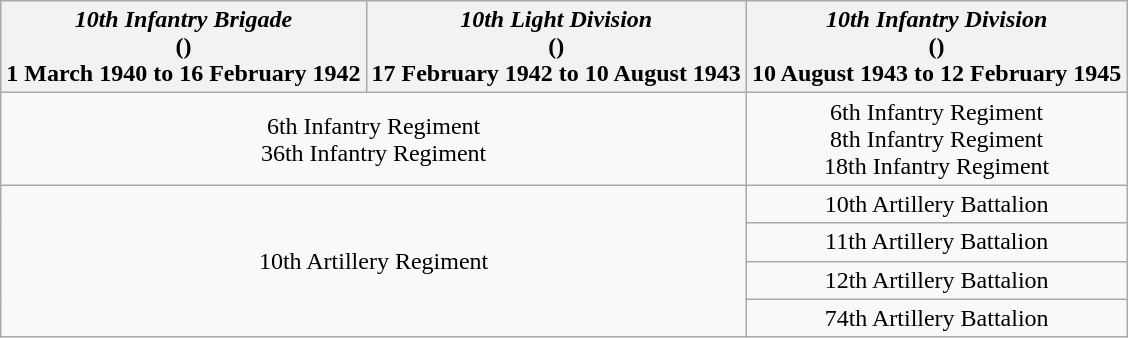<table class="wikitable" style="text-align:center">
<tr>
<th width=""><em>10th Infantry Brigade</em><br>()<br>1 March 1940 to 16 February 1942</th>
<th><em>10th Light Division</em><br>()<br>17 February 1942 to 10 August 1943<em></em></th>
<th><em>10th Infantry Division</em><br>()<br>10 August 1943 to 12 February 1945<em></em></th>
</tr>
<tr>
<td colspan="2">6th Infantry Regiment<br>36th Infantry Regiment</td>
<td>6th Infantry Regiment<br>8th Infantry Regiment<br>18th Infantry Regiment</td>
</tr>
<tr>
<td colspan="2" rowspan="4">10th Artillery Regiment</td>
<td>10th Artillery Battalion</td>
</tr>
<tr>
<td>11th Artillery Battalion</td>
</tr>
<tr>
<td>12th Artillery Battalion</td>
</tr>
<tr>
<td>74th Artillery Battalion</td>
</tr>
</table>
